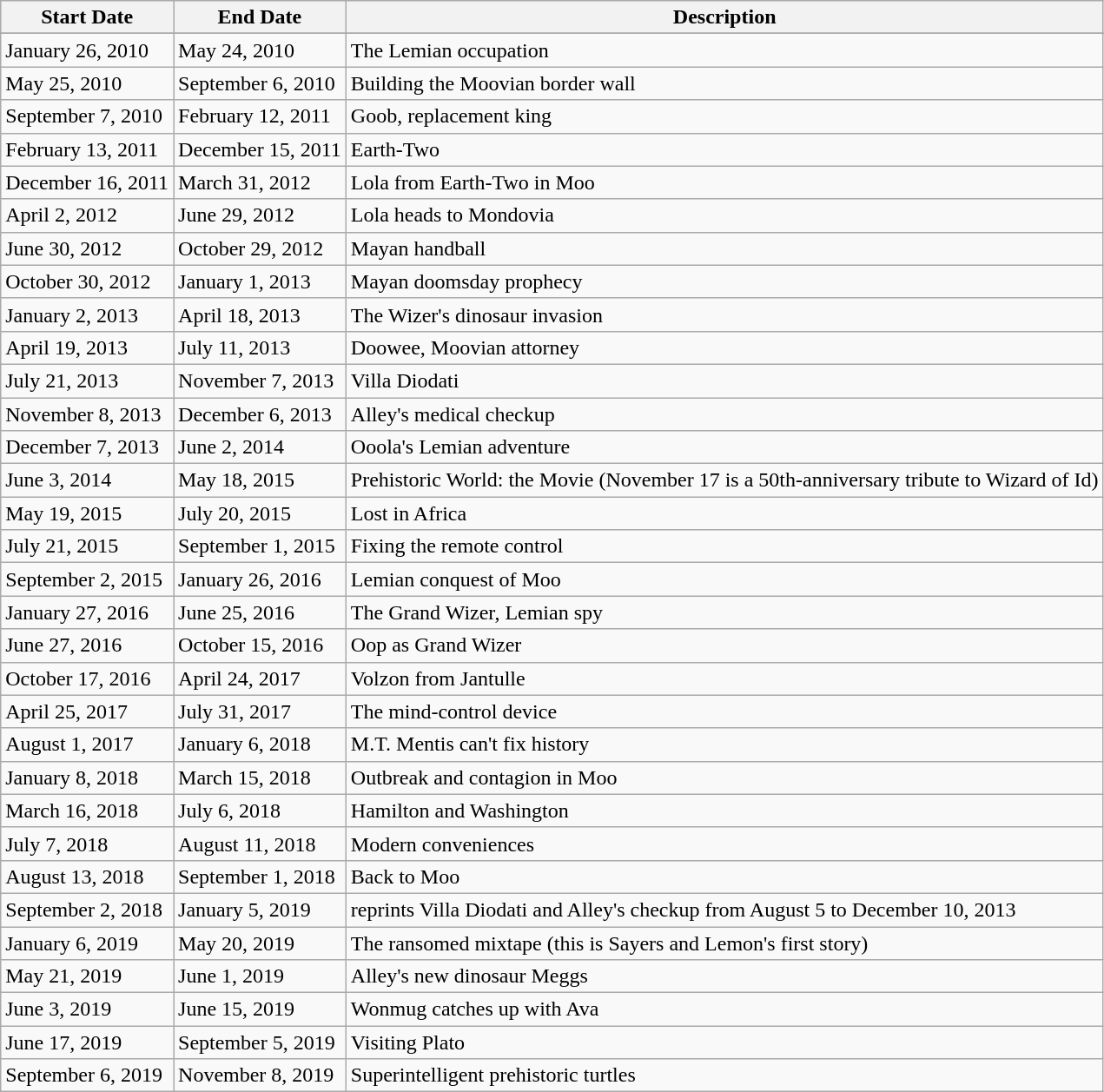<table class="wikitable">
<tr>
<th>Start Date</th>
<th>End Date</th>
<th>Description</th>
</tr>
<tr>
</tr>
<tr>
<td>January 26, 2010</td>
<td>May 24, 2010</td>
<td>The Lemian occupation</td>
</tr>
<tr>
<td>May 25, 2010</td>
<td>September 6, 2010</td>
<td>Building the Moovian border wall</td>
</tr>
<tr>
<td>September 7, 2010</td>
<td>February 12, 2011</td>
<td>Goob, replacement king</td>
</tr>
<tr>
<td>February 13, 2011</td>
<td>December 15, 2011</td>
<td>Earth-Two</td>
</tr>
<tr>
<td>December 16, 2011</td>
<td>March 31, 2012</td>
<td>Lola from Earth-Two in Moo</td>
</tr>
<tr>
<td>April 2, 2012</td>
<td>June 29, 2012</td>
<td>Lola heads to Mondovia</td>
</tr>
<tr>
<td>June 30, 2012</td>
<td>October 29, 2012</td>
<td>Mayan handball</td>
</tr>
<tr>
<td>October 30, 2012</td>
<td>January 1, 2013</td>
<td>Mayan doomsday prophecy</td>
</tr>
<tr>
<td>January 2, 2013</td>
<td>April 18, 2013</td>
<td>The Wizer's dinosaur invasion</td>
</tr>
<tr>
<td>April 19, 2013</td>
<td>July 11, 2013</td>
<td>Doowee, Moovian attorney</td>
</tr>
<tr>
<td>July 21, 2013</td>
<td>November 7, 2013</td>
<td>Villa Diodati</td>
</tr>
<tr>
<td>November 8, 2013</td>
<td>December 6, 2013</td>
<td>Alley's medical checkup</td>
</tr>
<tr>
<td>December 7, 2013</td>
<td>June 2, 2014</td>
<td>Ooola's Lemian adventure</td>
</tr>
<tr>
<td>June 3, 2014</td>
<td>May 18, 2015</td>
<td>Prehistoric World: the Movie (November 17 is a 50th-anniversary tribute to Wizard of Id)</td>
</tr>
<tr>
<td>May 19, 2015</td>
<td>July 20, 2015</td>
<td>Lost in Africa</td>
</tr>
<tr>
<td>July 21, 2015</td>
<td>September 1, 2015</td>
<td>Fixing the remote control</td>
</tr>
<tr>
<td>September 2, 2015</td>
<td>January 26, 2016</td>
<td>Lemian conquest of Moo</td>
</tr>
<tr>
<td>January 27, 2016</td>
<td>June 25, 2016</td>
<td>The Grand Wizer, Lemian spy</td>
</tr>
<tr>
<td>June 27, 2016</td>
<td>October 15, 2016</td>
<td>Oop as Grand Wizer</td>
</tr>
<tr>
<td>October 17, 2016</td>
<td>April 24, 2017</td>
<td>Volzon from Jantulle</td>
</tr>
<tr>
<td>April 25, 2017</td>
<td>July 31, 2017</td>
<td>The mind-control device</td>
</tr>
<tr>
<td>August 1, 2017</td>
<td>January 6, 2018</td>
<td>M.T. Mentis can't fix history</td>
</tr>
<tr>
<td>January 8, 2018</td>
<td>March 15, 2018</td>
<td>Outbreak and contagion in Moo</td>
</tr>
<tr>
<td>March 16, 2018</td>
<td>July 6, 2018</td>
<td>Hamilton and Washington</td>
</tr>
<tr>
<td>July 7, 2018</td>
<td>August 11, 2018</td>
<td>Modern conveniences</td>
</tr>
<tr>
<td>August 13, 2018</td>
<td>September 1, 2018</td>
<td>Back to Moo</td>
</tr>
<tr>
<td>September 2, 2018</td>
<td>January 5, 2019</td>
<td>reprints Villa Diodati and Alley's checkup from August 5 to December 10, 2013</td>
</tr>
<tr>
<td>January 6, 2019</td>
<td>May 20, 2019</td>
<td>The ransomed mixtape (this is Sayers and Lemon's first story)</td>
</tr>
<tr>
<td>May 21, 2019</td>
<td>June 1, 2019</td>
<td>Alley's new dinosaur Meggs</td>
</tr>
<tr>
<td>June 3, 2019</td>
<td>June 15, 2019</td>
<td>Wonmug catches up with Ava</td>
</tr>
<tr>
<td>June 17, 2019</td>
<td>September 5, 2019</td>
<td>Visiting Plato</td>
</tr>
<tr>
<td>September 6, 2019</td>
<td>November 8, 2019</td>
<td>Superintelligent prehistoric turtles</td>
</tr>
</table>
